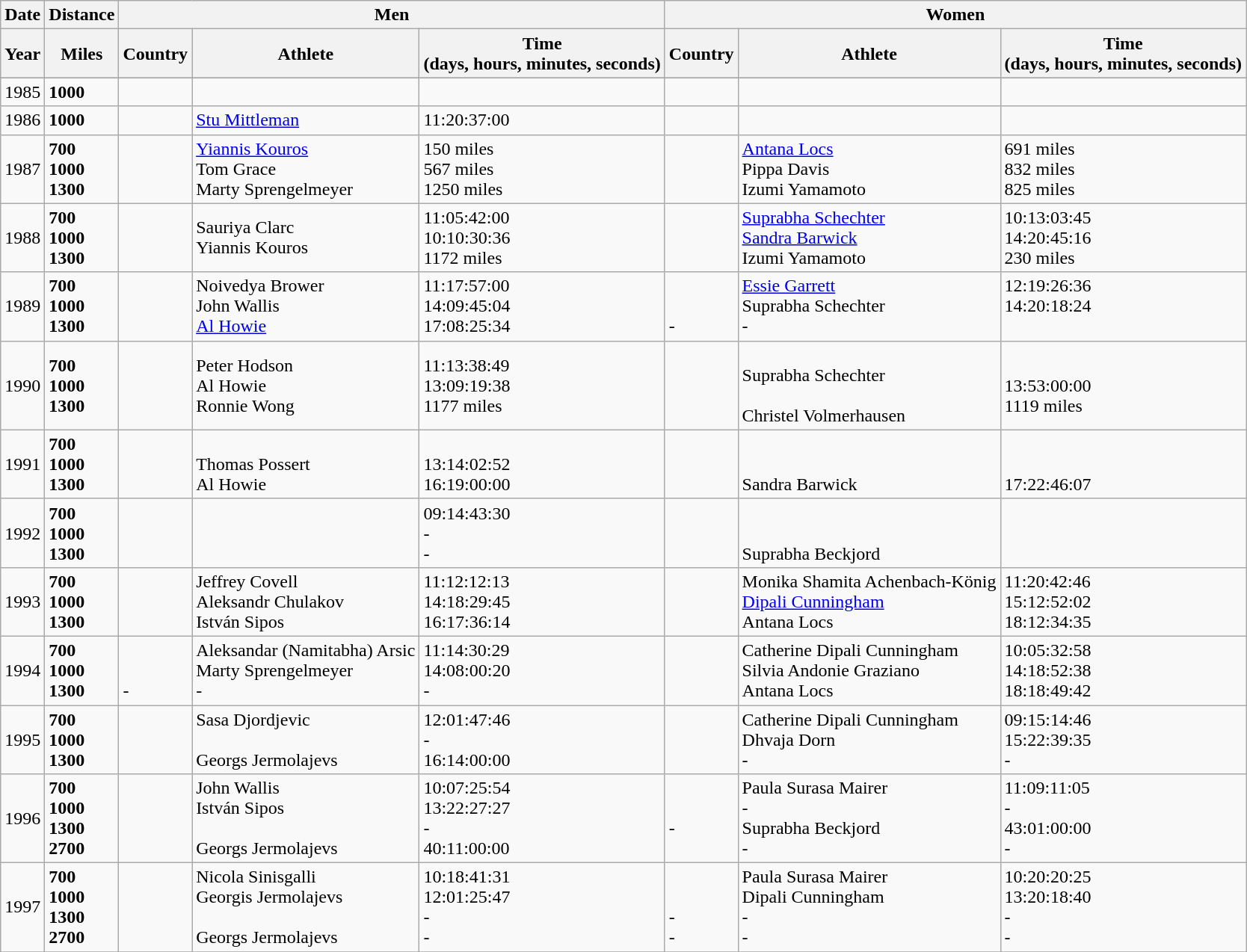<table class="wikitable sortable mw-collapsible mw-collapsed">
<tr>
<th colspan="1">Date</th>
<th colspan="1">Distance</th>
<th colspan="3">Men</th>
<th colspan="3">Women</th>
</tr>
<tr>
<th>Year</th>
<th>Miles</th>
<th>Country</th>
<th>Athlete</th>
<th>Time<br>(days, hours, minutes, seconds)</th>
<th>Country</th>
<th>Athlete</th>
<th>Time<br>(days, hours, minutes, seconds)</th>
</tr>
<tr>
</tr>
<tr>
<td>1985</td>
<td><strong>1000</strong></td>
<td></td>
<td></td>
<td></td>
<td></td>
<td></td>
<td></td>
</tr>
<tr>
<td>1986</td>
<td><strong>1000</strong></td>
<td></td>
<td><a href='#'>Stu Mittleman</a></td>
<td>11:20:37:00 </td>
<td></td>
<td></td>
<td></td>
</tr>
<tr>
<td>1987</td>
<td><strong>700</strong><br><strong>1000</strong><br><strong>1300</strong></td>
<td> <br><br></td>
<td><a href='#'>Yiannis Kouros</a><br>Tom Grace<br>Marty Sprengelmeyer</td>
<td>150 miles<br>567 miles<br>1250 miles</td>
<td><br> <br> </td>
<td><a href='#'>Antana Locs</a><br>Pippa Davis<br> Izumi Yamamoto</td>
<td>691 miles<br>832 miles<br>825 miles </td>
</tr>
<tr>
<td>1988</td>
<td><strong>700</strong><br><strong>1000</strong><br><strong>1300</strong></td>
<td><br><br></td>
<td>Sauriya Clarc<br> Yiannis Kouros<br></td>
<td>11:05:42:00<br>10:10:30:36<br>1172 miles</td>
<td><br><br></td>
<td><a href='#'>Suprabha Schechter</a><br><a href='#'>Sandra Barwick</a><br>Izumi Yamamoto</td>
<td>10:13:03:45<br>14:20:45:16<br>230 miles</td>
</tr>
<tr>
<td>1989</td>
<td><strong>700</strong><br><strong>1000</strong><br><strong>1300</strong></td>
<td><br> <br> </td>
<td>Noivedya Brower<br> John Wallis<br> <a href='#'>Al Howie</a></td>
<td>11:17:57:00 <br>14:09:45:04 <br>17:08:25:34 </td>
<td> <br><br> -</td>
<td><a href='#'>Essie Garrett</a> <br>Suprabha Schechter<br> -</td>
<td>12:19:26:36 <br>14:20:18:24 <br><br></td>
</tr>
<tr>
<td>1990</td>
<td><strong>700</strong><br><strong>1000</strong><br><strong>1300</strong></td>
<td></td>
<td>Peter Hodson<br>Al Howie<br>Ronnie Wong</td>
<td>11:13:38:49<br>13:09:19:38<br>1177 miles</td>
<td><br><br></td>
<td><br>Suprabha Schechter<br><br>Christel Volmerhausen</td>
<td><br>13:53:00:00<br> 1119 miles</td>
</tr>
<tr>
<td>1991</td>
<td><strong>700</strong><br><strong>1000</strong><br><strong>1300</strong></td>
<td><br> <br></td>
<td><br>Thomas Possert<br> Al Howie</td>
<td><br>13:14:02:52 <br>16:19:00:00 </td>
<td><br><br></td>
<td><br><br>Sandra Barwick</td>
<td><br><br>17:22:46:07</td>
</tr>
<tr>
<td>1992</td>
<td><strong>700</strong><br><strong>1000</strong><br><strong>1300</strong></td>
<td><br><br></td>
<td><br><br></td>
<td>09:14:43:30<br>-<br>-</td>
<td><br><br></td>
<td><br><br>Suprabha Beckjord</td>
<td></td>
</tr>
<tr>
<td>1993</td>
<td><strong>700</strong><br><strong>1000</strong><br><strong>1300</strong></td>
<td> <br><br></td>
<td>Jeffrey Covell<br> Aleksandr Chulakov <br> István Sipos</td>
<td>11:12:12:13 <br>14:18:29:45 <br>16:17:36:14</td>
<td> <br><br> </td>
<td>Monika Shamita Achenbach-König<br> <a href='#'>Dipali Cunningham</a><br>Antana Locs</td>
<td>11:20:42:46 <br>15:12:52:02<br> 18:12:34:35 </td>
</tr>
<tr>
<td>1994</td>
<td><strong>700</strong><br><strong>1000</strong><br><strong>1300</strong></td>
<td> <br>  <br> -</td>
<td>Aleksandar (Namitabha) Arsic <br> Marty Sprengelmeyer <br> -</td>
<td>11:14:30:29 <br>14:08:00:20<br> -</td>
<td><br> <br></td>
<td>Catherine Dipali Cunningham<br>Silvia Andonie Graziano<br> Antana Locs</td>
<td>10:05:32:58 <br>14:18:52:38<br> 18:18:49:42 </td>
</tr>
<tr>
<td>1995</td>
<td><strong>700</strong><br><strong>1000</strong><br><strong>1300</strong></td>
<td> <br><br></td>
<td>Sasa Djordjevic<br><br> Georgs Jermolajevs</td>
<td>12:01:47:46<br>-<br>16:14:00:00</td>
<td> <br> </td>
<td>Catherine Dipali Cunningham <br> Dhvaja Dorn<br>-</td>
<td>09:15:14:46 <br>15:22:39:35<br>-</td>
</tr>
<tr>
<td>1996</td>
<td><strong>700</strong><br><strong>1000</strong><br><strong>1300</strong><br><strong>2700</strong></td>
<td><br><br><br></td>
<td>John Wallis<br>István Sipos<br><br>Georgs Jermolajevs</td>
<td>10:07:25:54 <br>13:22:27:27 <br>-<br>40:11:00:00</td>
<td><br>-<br> </td>
<td>Paula Surasa Mairer<br>-<br> Suprabha Beckjord <br> -</td>
<td>11:09:11:05 <br>-<br> 43:01:00:00 <br> -</td>
</tr>
<tr>
<td>1997</td>
<td><strong>700</strong><br><strong>1000</strong><br><strong>1300</strong><br><strong>2700</strong></td>
<td><br><br><br></td>
<td>Nicola Sinisgalli<br>Georgis Jermolajevs<br><br>Georgs Jermolajevs<br></td>
<td>10:18:41:31<br> 12:01:25:47<br>-<br>-</td>
<td><br><br>-<br>-</td>
<td>Paula Surasa Mairer<br>Dipali Cunningham<br>-<br>-</td>
<td>10:20:20:25<br>13:20:18:40<br>-<br>-</td>
</tr>
<tr>
</tr>
</table>
